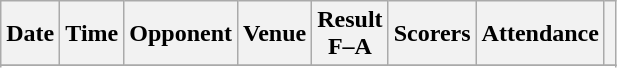<table class="wikitable sortable" style="text-align:center">
<tr>
<th>Date</th>
<th>Time</th>
<th>Opponent</th>
<th>Venue</th>
<th>Result<br>F–A</th>
<th class="unsortable">Scorers</th>
<th>Attendance</th>
<th class="unsortable"></th>
</tr>
<tr bgcolor="#d0ffe3"||>
</tr>
<tr bgcolor="#d0ffe3"||>
</tr>
<tr bgcolor="#d0ffe3"||>
</tr>
<tr bgcolor="#ffd0e3"||>
</tr>
<tr bgcolor="#d0ffe3"||>
</tr>
<tr bgcolor="ffd0e3"||>
</tr>
<tr bgcolor="#d0ffe3"||>
</tr>
<tr bgcolor="#d0ffe3"||>
</tr>
</table>
